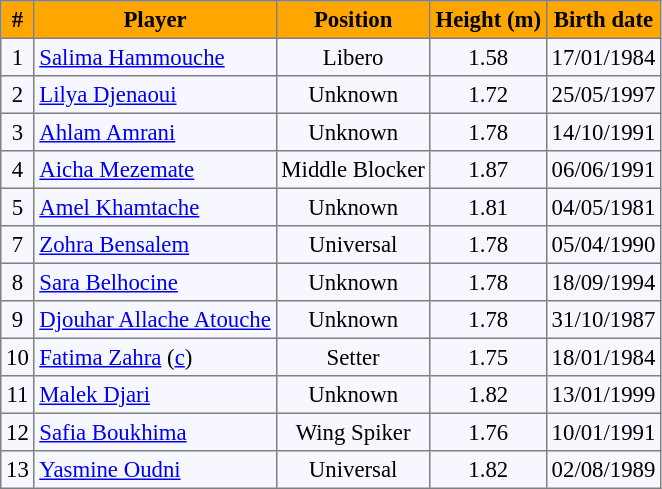<table cellpadding="3" cellspacing="0" border="1" style="background: #f7f8ff; font-size: 95%; border: gray solid 1px; border-collapse: collapse;">
<tr style="background: #FFA700">
<td align=center><strong>#</strong></td>
<td align=center><strong>Player</strong></td>
<td align=center><strong>Position</strong></td>
<td align=center><strong>Height (m)</strong></td>
<td align=center><strong>Birth date</strong></td>
</tr>
<tr align=center>
<td>1</td>
<td align=left> <a href='#'>Salima Hammouche</a></td>
<td>Libero</td>
<td>1.58</td>
<td>17/01/1984</td>
</tr>
<tr style="text-align:center;">
<td>2</td>
<td align=left> <a href='#'>Lilya Djenaoui</a></td>
<td>Unknown</td>
<td>1.72</td>
<td>25/05/1997</td>
</tr>
<tr style="text-align:center;">
<td>3</td>
<td align=left> <a href='#'>Ahlam Amrani</a></td>
<td>Unknown</td>
<td>1.78</td>
<td>14/10/1991</td>
</tr>
<tr align=center>
<td>4</td>
<td align=left> <a href='#'>Aicha Mezemate</a></td>
<td>Middle Blocker</td>
<td>1.87</td>
<td>06/06/1991</td>
</tr>
<tr align=center>
<td>5</td>
<td align=left> <a href='#'>Amel Khamtache</a></td>
<td>Unknown</td>
<td>1.81</td>
<td>04/05/1981</td>
</tr>
<tr align=center>
<td>7</td>
<td align=left> <a href='#'>Zohra Bensalem</a></td>
<td>Universal</td>
<td>1.78</td>
<td>05/04/1990</td>
</tr>
<tr align=center>
<td>8</td>
<td align=left> <a href='#'>Sara Belhocine</a></td>
<td>Unknown</td>
<td>1.78</td>
<td>18/09/1994</td>
</tr>
<tr align=center>
<td>9</td>
<td align=left> <a href='#'>Djouhar Allache Atouche</a></td>
<td>Unknown</td>
<td>1.78</td>
<td>31/10/1987</td>
</tr>
<tr align=center>
<td>10</td>
<td align=left> <a href='#'>Fatima Zahra</a> (<a href='#'>c</a>)</td>
<td>Setter</td>
<td>1.75</td>
<td>18/01/1984</td>
</tr>
<tr align=center>
<td>11</td>
<td align=left> <a href='#'>Malek Djari</a></td>
<td>Unknown</td>
<td>1.82</td>
<td>13/01/1999</td>
</tr>
<tr align=center>
<td>12</td>
<td align=left> <a href='#'>Safia Boukhima</a></td>
<td>Wing Spiker</td>
<td>1.76</td>
<td>10/01/1991</td>
</tr>
<tr align=center>
<td>13</td>
<td align=left> <a href='#'>Yasmine Oudni</a></td>
<td>Universal</td>
<td>1.82</td>
<td>02/08/1989</td>
</tr>
</table>
